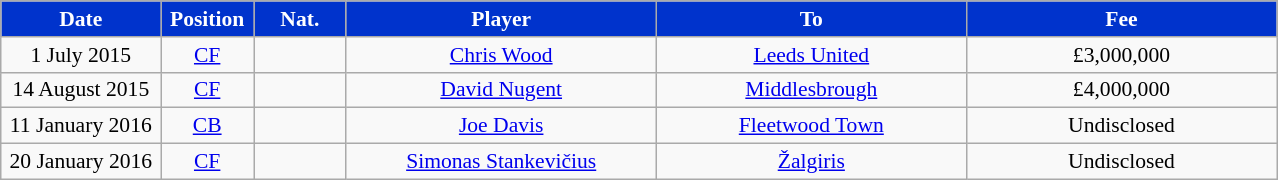<table class="wikitable" style="text-align:center; font-size:90%; ">
<tr>
<th style="background:#03c; color:white; width:100px;">Date</th>
<th style="background:#03c; color:white; width:55px;">Position</th>
<th style="background:#03c; color:white; width:55px;">Nat.</th>
<th style="background:#03c; color:white; width:200px;">Player</th>
<th style="background:#03c; color:white; width:200px;">To</th>
<th style="background:#03c; color:white; width:200px;">Fee</th>
</tr>
<tr>
<td>1 July 2015</td>
<td><a href='#'>CF</a></td>
<td></td>
<td><a href='#'>Chris Wood</a></td>
<td> <a href='#'>Leeds United</a></td>
<td>£3,000,000</td>
</tr>
<tr>
<td>14 August 2015</td>
<td><a href='#'>CF</a></td>
<td></td>
<td><a href='#'>David Nugent</a></td>
<td> <a href='#'>Middlesbrough</a></td>
<td>£4,000,000</td>
</tr>
<tr>
<td>11 January 2016</td>
<td><a href='#'>CB</a></td>
<td></td>
<td><a href='#'>Joe Davis</a></td>
<td> <a href='#'>Fleetwood Town</a></td>
<td>Undisclosed</td>
</tr>
<tr>
<td>20 January 2016</td>
<td><a href='#'>CF</a></td>
<td></td>
<td><a href='#'>Simonas Stankevičius</a></td>
<td> <a href='#'>Žalgiris</a></td>
<td>Undisclosed</td>
</tr>
</table>
